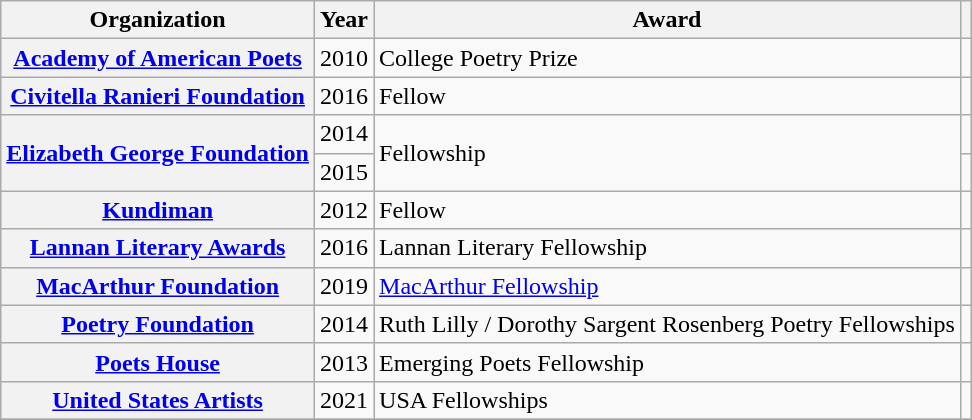<table class="wikitable sortable plainrowheaders">
<tr>
<th scope="col">Organization</th>
<th scope="col">Year</th>
<th scope="col">Award</th>
<th scope="col" class="unsortable"></th>
</tr>
<tr>
<th scope="row"><a href='#'>Academy of American Poets</a></th>
<td style="text-align: center;">2010</td>
<td>College Poetry Prize</td>
<td style="text-align:center;"></td>
</tr>
<tr>
<th scope="row"><a href='#'>Civitella Ranieri Foundation</a></th>
<td style="text-align: center;">2016</td>
<td>Fellow</td>
<td style="text-align:center;"></td>
</tr>
<tr>
<th scope="row" rowspan="2"><a href='#'>Elizabeth George Foundation</a></th>
<td style="text-align: center;">2014</td>
<td rowspan="2">Fellowship</td>
<td style="text-align:center;"></td>
</tr>
<tr>
<td style="text-align: center;">2015</td>
<td style="text-align:center;"></td>
</tr>
<tr>
<th scope="row"><a href='#'>Kundiman</a></th>
<td style="text-align: center;">2012</td>
<td>Fellow</td>
<td style="text-align:center;"></td>
</tr>
<tr>
<th scope="row"><a href='#'>Lannan Literary Awards</a></th>
<td style="text-align: center;">2016</td>
<td>Lannan Literary Fellowship</td>
<td style="text-align:center;"></td>
</tr>
<tr>
<th scope="row"><a href='#'>MacArthur Foundation</a></th>
<td style="text-align: center;">2019</td>
<td><a href='#'>MacArthur Fellowship</a></td>
<td style="text-align:center;"></td>
</tr>
<tr>
<th scope="row"><a href='#'>Poetry Foundation</a></th>
<td style="text-align: center;">2014</td>
<td>Ruth Lilly / Dorothy Sargent Rosenberg Poetry Fellowships</td>
<td style="text-align:center;"></td>
</tr>
<tr>
<th scope="row"><a href='#'>Poets House</a></th>
<td style="text-align: center;">2013</td>
<td>Emerging Poets Fellowship</td>
<td style="text-align:center;"></td>
</tr>
<tr>
<th scope="row"><a href='#'>United States Artists</a></th>
<td style="text-align: center;">2021</td>
<td>USA Fellowships</td>
<td style="text-align:center;"></td>
</tr>
<tr>
</tr>
</table>
